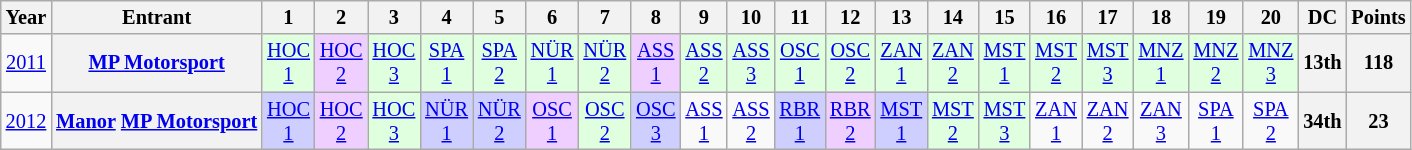<table class="wikitable" style="text-align:center; font-size:85%">
<tr>
<th>Year</th>
<th>Entrant</th>
<th>1</th>
<th>2</th>
<th>3</th>
<th>4</th>
<th>5</th>
<th>6</th>
<th>7</th>
<th>8</th>
<th>9</th>
<th>10</th>
<th>11</th>
<th>12</th>
<th>13</th>
<th>14</th>
<th>15</th>
<th>16</th>
<th>17</th>
<th>18</th>
<th>19</th>
<th>20</th>
<th>DC</th>
<th>Points</th>
</tr>
<tr>
<td><a href='#'>2011</a></td>
<th><a href='#'>MP Motorsport</a></th>
<td style="background:#dfffdf;"><a href='#'>HOC<br>1</a><br></td>
<td style="background:#efcfff;"><a href='#'>HOC<br>2</a><br></td>
<td style="background:#dfffdf;"><a href='#'>HOC<br>3</a><br></td>
<td style="background:#dfffdf;"><a href='#'>SPA<br>1</a><br></td>
<td style="background:#dfffdf;"><a href='#'>SPA<br>2</a><br></td>
<td style="background:#dfffdf;"><a href='#'>NÜR<br>1</a><br></td>
<td style="background:#dfffdf;"><a href='#'>NÜR<br>2</a><br></td>
<td style="background:#efcfff;"><a href='#'>ASS<br>1</a><br></td>
<td style="background:#dfffdf;"><a href='#'>ASS<br>2</a><br></td>
<td style="background:#dfffdf;"><a href='#'>ASS<br>3</a><br></td>
<td style="background:#dfffdf;"><a href='#'>OSC<br>1</a><br></td>
<td style="background:#dfffdf;"><a href='#'>OSC<br>2</a><br></td>
<td style="background:#dfffdf;"><a href='#'>ZAN<br>1</a><br></td>
<td style="background:#dfffdf;"><a href='#'>ZAN<br>2</a><br></td>
<td style="background:#dfffdf;"><a href='#'>MST<br>1</a><br></td>
<td style="background:#dfffdf;"><a href='#'>MST<br>2</a><br></td>
<td style="background:#dfffdf;"><a href='#'>MST<br>3</a><br></td>
<td style="background:#dfffdf;"><a href='#'>MNZ<br>1</a><br></td>
<td style="background:#dfffdf;"><a href='#'>MNZ<br>2</a><br></td>
<td style="background:#dfffdf;"><a href='#'>MNZ<br>3</a><br></td>
<th>13th</th>
<th>118</th>
</tr>
<tr>
<td><a href='#'>2012</a></td>
<th><a href='#'>Manor</a> <a href='#'>MP Motorsport</a></th>
<td style="background:#cfcfff;"><a href='#'>HOC<br>1</a><br></td>
<td style="background:#efcfff;"><a href='#'>HOC<br>2</a><br></td>
<td style="background:#dfffdf;"><a href='#'>HOC<br>3</a><br></td>
<td style="background:#cfcfff;"><a href='#'>NÜR<br>1</a><br></td>
<td style="background:#cfcfff;"><a href='#'>NÜR<br>2</a><br></td>
<td style="background:#efcfff;"><a href='#'>OSC<br>1</a><br></td>
<td style="background:#dfffdf;"><a href='#'>OSC<br>2</a><br></td>
<td style="background:#cfcfff;"><a href='#'>OSC<br>3</a><br></td>
<td><a href='#'>ASS<br>1</a></td>
<td><a href='#'>ASS<br>2</a></td>
<td style="background:#cfcfff;"><a href='#'>RBR<br>1</a><br></td>
<td style="background:#efcfff;"><a href='#'>RBR<br>2</a><br></td>
<td style="background:#cfcfff;"><a href='#'>MST<br>1</a><br></td>
<td style="background:#dfffdf;"><a href='#'>MST<br>2</a><br></td>
<td style="background:#dfffdf;"><a href='#'>MST<br>3</a><br></td>
<td><a href='#'>ZAN<br>1</a></td>
<td><a href='#'>ZAN<br>2</a></td>
<td><a href='#'>ZAN<br>3</a></td>
<td><a href='#'>SPA<br>1</a></td>
<td><a href='#'>SPA<br>2</a></td>
<th>34th</th>
<th>23</th>
</tr>
</table>
